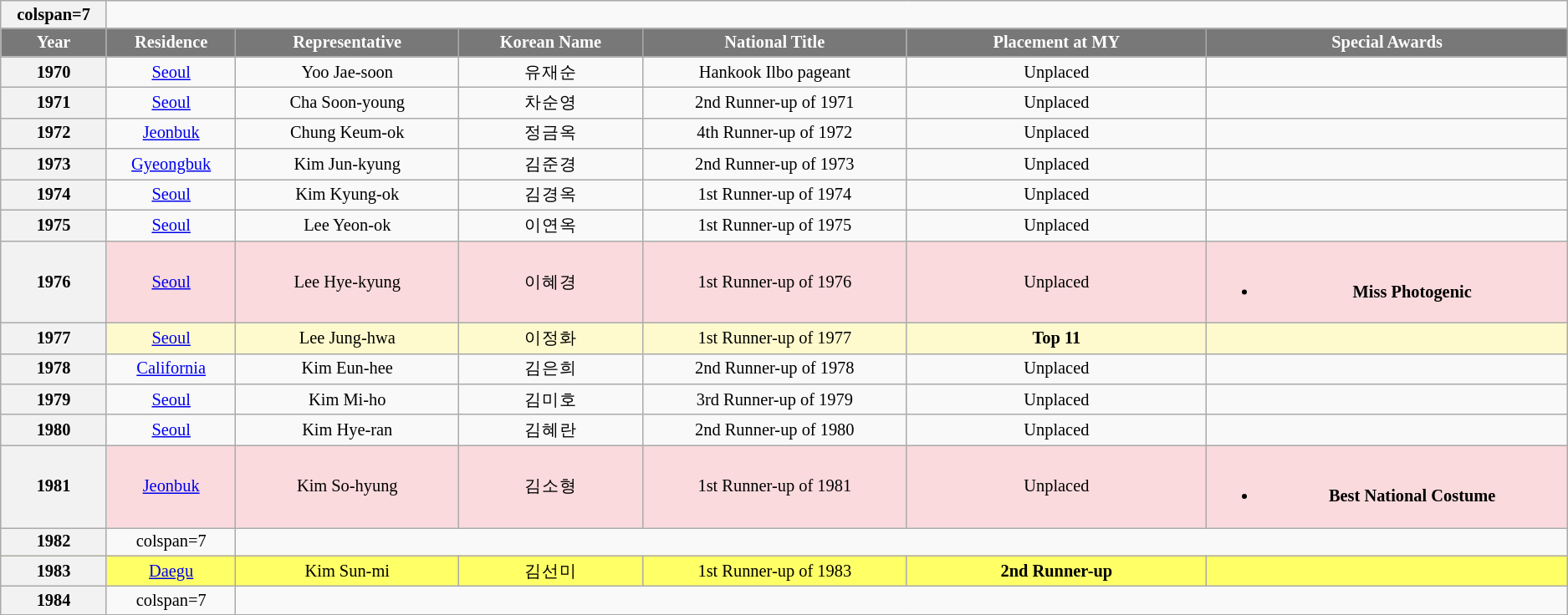<table class="wikitable sortable" style="font-size: 85%; text-align:center">
<tr>
<th>colspan=7 </th>
</tr>
<tr>
<th width="80" style="background-color:#787878;color:#FFFFFF;">Year</th>
<th width="100" style="background-color:#787878;color:#FFFFFF;">Residence</th>
<th width="180" style="background-color:#787878;color:#FFFFFF;">Representative</th>
<th width="150" style="background-color:#787878;color:#FFFFFF;">Korean Name</th>
<th width="220" style="background-color:#787878;color:#FFFFFF;">National Title</th>
<th width="250" style="background-color:#787878;color:#FFFFFF;">Placement at MY</th>
<th width="300" style="background-color:#787878;color:#FFFFFF;">Special Awards</th>
</tr>
<tr>
<th>1970</th>
<td><a href='#'>Seoul</a></td>
<td>Yoo Jae-soon</td>
<td>유재순</td>
<td>Hankook Ilbo pageant</td>
<td>Unplaced</td>
<td></td>
</tr>
<tr>
<th>1971</th>
<td><a href='#'>Seoul</a></td>
<td>Cha Soon-young</td>
<td>차순영</td>
<td>2nd Runner-up of 1971</td>
<td>Unplaced</td>
<td></td>
</tr>
<tr>
<th>1972</th>
<td><a href='#'>Jeonbuk</a></td>
<td>Chung Keum-ok</td>
<td>정금옥</td>
<td>4th Runner-up of 1972</td>
<td>Unplaced</td>
<td></td>
</tr>
<tr>
<th>1973</th>
<td><a href='#'>Gyeongbuk</a></td>
<td>Kim Jun-kyung</td>
<td>김준경</td>
<td>2nd Runner-up of 1973</td>
<td>Unplaced</td>
<td></td>
</tr>
<tr>
<th>1974</th>
<td><a href='#'>Seoul</a></td>
<td>Kim Kyung-ok</td>
<td>김경옥</td>
<td>1st Runner-up of 1974</td>
<td>Unplaced</td>
<td></td>
</tr>
<tr>
<th>1975</th>
<td><a href='#'>Seoul</a></td>
<td>Lee Yeon-ok</td>
<td>이연옥</td>
<td>1st Runner-up of 1975</td>
<td>Unplaced</td>
<td></td>
</tr>
<tr style="background-color:#FADADD;: bold">
<th>1976</th>
<td><a href='#'>Seoul</a></td>
<td>Lee Hye-kyung</td>
<td>이혜경</td>
<td>1st Runner-up of 1976</td>
<td>Unplaced</td>
<td><br><ul><li><strong>Miss Photogenic</strong></li></ul></td>
</tr>
<tr style="background-color:#FFFACD; ">
<th>1977</th>
<td><a href='#'>Seoul</a></td>
<td>Lee Jung-hwa</td>
<td>이정화</td>
<td>1st Runner-up of 1977</td>
<td><strong>Top 11</strong></td>
<td></td>
</tr>
<tr>
<th>1978</th>
<td><a href='#'>California</a></td>
<td>Kim Eun-hee</td>
<td>김은희</td>
<td>2nd Runner-up of 1978</td>
<td>Unplaced</td>
<td></td>
</tr>
<tr>
<th>1979</th>
<td><a href='#'>Seoul</a></td>
<td>Kim Mi-ho</td>
<td>김미호</td>
<td>3rd Runner-up of 1979</td>
<td>Unplaced</td>
<td></td>
</tr>
<tr>
<th>1980</th>
<td><a href='#'>Seoul</a></td>
<td>Kim Hye-ran</td>
<td>김혜란</td>
<td>2nd Runner-up of 1980</td>
<td>Unplaced</td>
<td></td>
</tr>
<tr style="background-color:#FADADD;: bold">
<th>1981</th>
<td><a href='#'>Jeonbuk</a></td>
<td>Kim So-hyung</td>
<td>김소형</td>
<td>1st Runner-up of 1981</td>
<td>Unplaced</td>
<td><br><ul><li><strong>Best National Costume</strong></li></ul></td>
</tr>
<tr>
<th>1982</th>
<td>colspan=7 </td>
</tr>
<tr style="background-color:#FFFF66; ">
<th>1983</th>
<td><a href='#'>Daegu</a></td>
<td>Kim Sun-mi</td>
<td>김선미</td>
<td>1st Runner-up of 1983</td>
<td><strong>2nd Runner-up</strong></td>
<td></td>
</tr>
<tr>
<th>1984</th>
<td>colspan=7 </td>
</tr>
</table>
